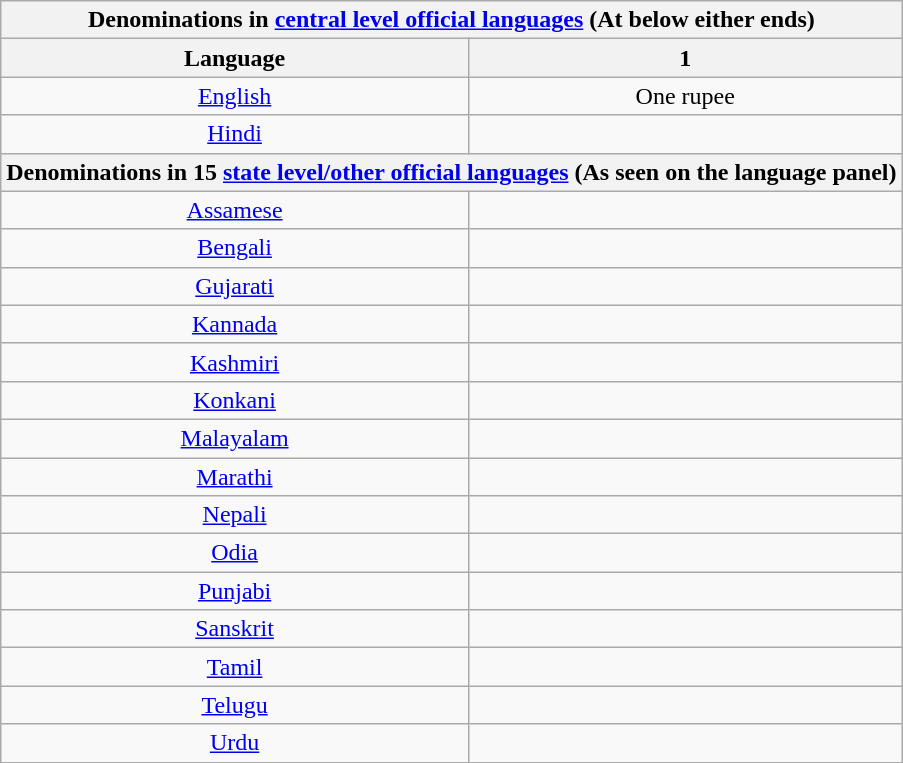<table class="wikitable" style="text-align:center">
<tr>
<th colspan="2">Denominations in <a href='#'>central level official languages</a> (At below either ends)</th>
</tr>
<tr>
<th>Language</th>
<th>1</th>
</tr>
<tr>
<td><a href='#'>English</a></td>
<td>One rupee</td>
</tr>
<tr>
<td><a href='#'>Hindi</a></td>
<td></td>
</tr>
<tr>
<th colspan="12">Denominations in 15 <a href='#'>state level/other official languages</a> (As seen on the language panel)</th>
</tr>
<tr>
<td><a href='#'>Assamese</a></td>
<td></td>
</tr>
<tr>
<td><a href='#'>Bengali</a></td>
<td></td>
</tr>
<tr>
<td><a href='#'>Gujarati</a></td>
<td></td>
</tr>
<tr>
<td><a href='#'>Kannada</a></td>
<td></td>
</tr>
<tr>
<td><a href='#'>Kashmiri</a></td>
<td></td>
</tr>
<tr>
<td><a href='#'>Konkani</a></td>
<td></td>
</tr>
<tr>
<td><a href='#'>Malayalam</a></td>
<td></td>
</tr>
<tr>
<td><a href='#'>Marathi</a></td>
<td></td>
</tr>
<tr>
<td><a href='#'>Nepali</a></td>
<td></td>
</tr>
<tr>
<td><a href='#'>Odia</a></td>
<td></td>
</tr>
<tr>
<td><a href='#'>Punjabi</a></td>
<td></td>
</tr>
<tr>
<td><a href='#'>Sanskrit</a></td>
<td></td>
</tr>
<tr>
<td><a href='#'>Tamil</a></td>
<td></td>
</tr>
<tr>
<td><a href='#'>Telugu</a></td>
<td></td>
</tr>
<tr>
<td><a href='#'>Urdu</a></td>
<td></td>
</tr>
</table>
